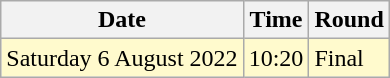<table class="wikitable">
<tr>
<th>Date</th>
<th>Time</th>
<th>Round</th>
</tr>
<tr>
<td style=background:lemonchiffon>Saturday 6 August 2022</td>
<td style=background:lemonchiffon>10:20</td>
<td style=background:lemonchiffon>Final</td>
</tr>
</table>
